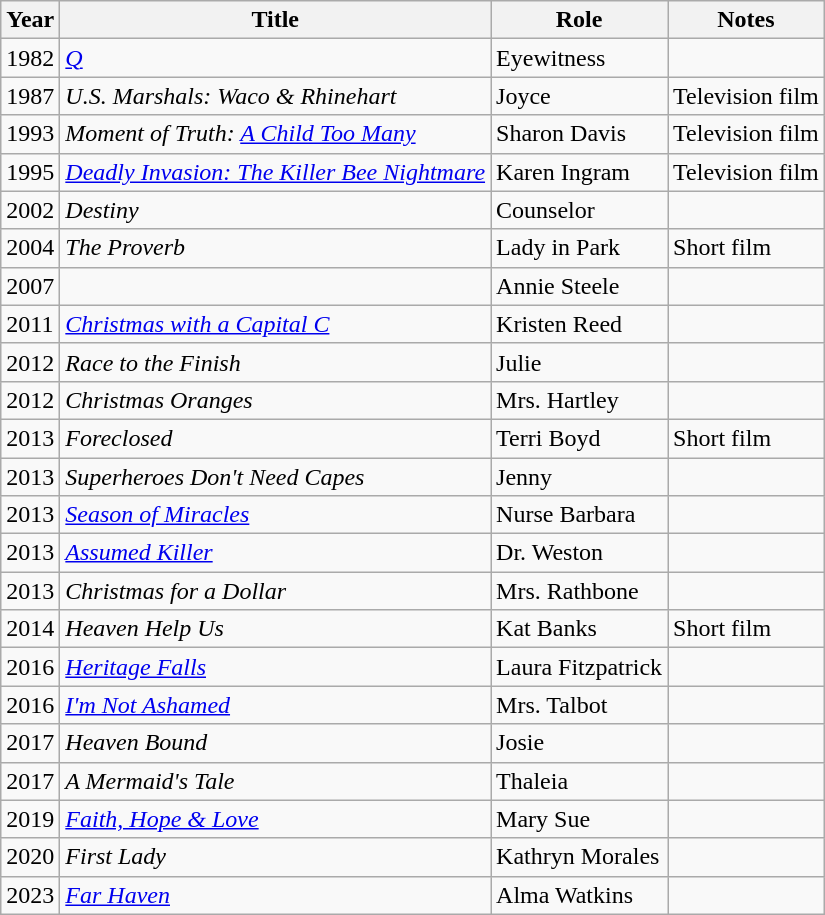<table class="wikitable sortable">
<tr>
<th>Year</th>
<th>Title</th>
<th>Role</th>
<th class="unsortable">Notes</th>
</tr>
<tr>
<td>1982</td>
<td><em><a href='#'>Q</a> </em></td>
<td>Eyewitness</td>
<td></td>
</tr>
<tr>
<td>1987</td>
<td><em>U.S. Marshals: Waco & Rhinehart</em></td>
<td>Joyce</td>
<td>Television film</td>
</tr>
<tr>
<td>1993</td>
<td><em>Moment of Truth: <a href='#'>A Child Too Many</a></em></td>
<td>Sharon Davis</td>
<td>Television film</td>
</tr>
<tr>
<td>1995</td>
<td><em><a href='#'>Deadly Invasion: The Killer Bee Nightmare</a></em></td>
<td>Karen Ingram</td>
<td>Television film</td>
</tr>
<tr>
<td>2002</td>
<td><em>Destiny</em></td>
<td>Counselor</td>
<td></td>
</tr>
<tr>
<td>2004</td>
<td><em>The Proverb</em></td>
<td>Lady in Park</td>
<td>Short film</td>
</tr>
<tr>
<td>2007</td>
<td><em></em></td>
<td>Annie Steele</td>
<td></td>
</tr>
<tr>
<td>2011</td>
<td><em><a href='#'>Christmas with a Capital C</a></em></td>
<td>Kristen Reed</td>
<td></td>
</tr>
<tr>
<td>2012</td>
<td><em>Race to the Finish</em></td>
<td>Julie</td>
<td></td>
</tr>
<tr>
<td>2012</td>
<td><em>Christmas Oranges</em></td>
<td>Mrs. Hartley</td>
<td></td>
</tr>
<tr>
<td>2013</td>
<td><em>Foreclosed</em></td>
<td>Terri Boyd</td>
<td>Short film</td>
</tr>
<tr>
<td>2013</td>
<td><em>Superheroes Don't Need Capes</em></td>
<td>Jenny</td>
<td></td>
</tr>
<tr>
<td>2013</td>
<td><em><a href='#'>Season of Miracles</a></em></td>
<td>Nurse Barbara</td>
<td></td>
</tr>
<tr>
<td>2013</td>
<td><em><a href='#'>Assumed Killer</a></em></td>
<td>Dr. Weston</td>
<td></td>
</tr>
<tr>
<td>2013</td>
<td><em>Christmas for a Dollar</em></td>
<td>Mrs. Rathbone</td>
<td></td>
</tr>
<tr>
<td>2014</td>
<td><em>Heaven Help Us</em></td>
<td>Kat Banks</td>
<td>Short film</td>
</tr>
<tr>
<td>2016</td>
<td><em><a href='#'>Heritage Falls</a></em></td>
<td>Laura Fitzpatrick</td>
<td></td>
</tr>
<tr>
<td>2016</td>
<td><em><a href='#'>I'm Not Ashamed</a></em></td>
<td>Mrs. Talbot</td>
<td></td>
</tr>
<tr>
<td>2017</td>
<td><em>Heaven Bound</em></td>
<td>Josie</td>
<td></td>
</tr>
<tr>
<td>2017</td>
<td><em>A Mermaid's Tale</em></td>
<td>Thaleia</td>
<td></td>
</tr>
<tr>
<td>2019</td>
<td><em><a href='#'>Faith, Hope & Love</a></em></td>
<td>Mary Sue</td>
<td></td>
</tr>
<tr>
<td>2020</td>
<td><em>First Lady</em></td>
<td>Kathryn Morales</td>
<td></td>
</tr>
<tr>
<td>2023</td>
<td><em><a href='#'>Far Haven</a></em></td>
<td>Alma Watkins</td>
<td></td>
</tr>
</table>
